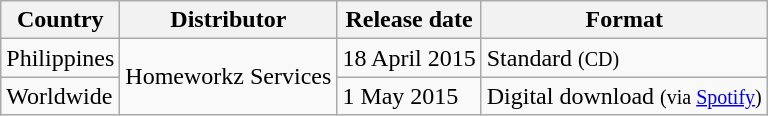<table class="wikitable">
<tr>
<th>Country</th>
<th>Distributor</th>
<th>Release date</th>
<th>Format</th>
</tr>
<tr>
<td>Philippines</td>
<td rowspan="2">Homeworkz Services</td>
<td>18 April 2015</td>
<td>Standard <small>(CD)</small></td>
</tr>
<tr>
<td>Worldwide</td>
<td>1 May 2015</td>
<td>Digital download <small>(via <a href='#'>Spotify</a>)</small></td>
</tr>
</table>
